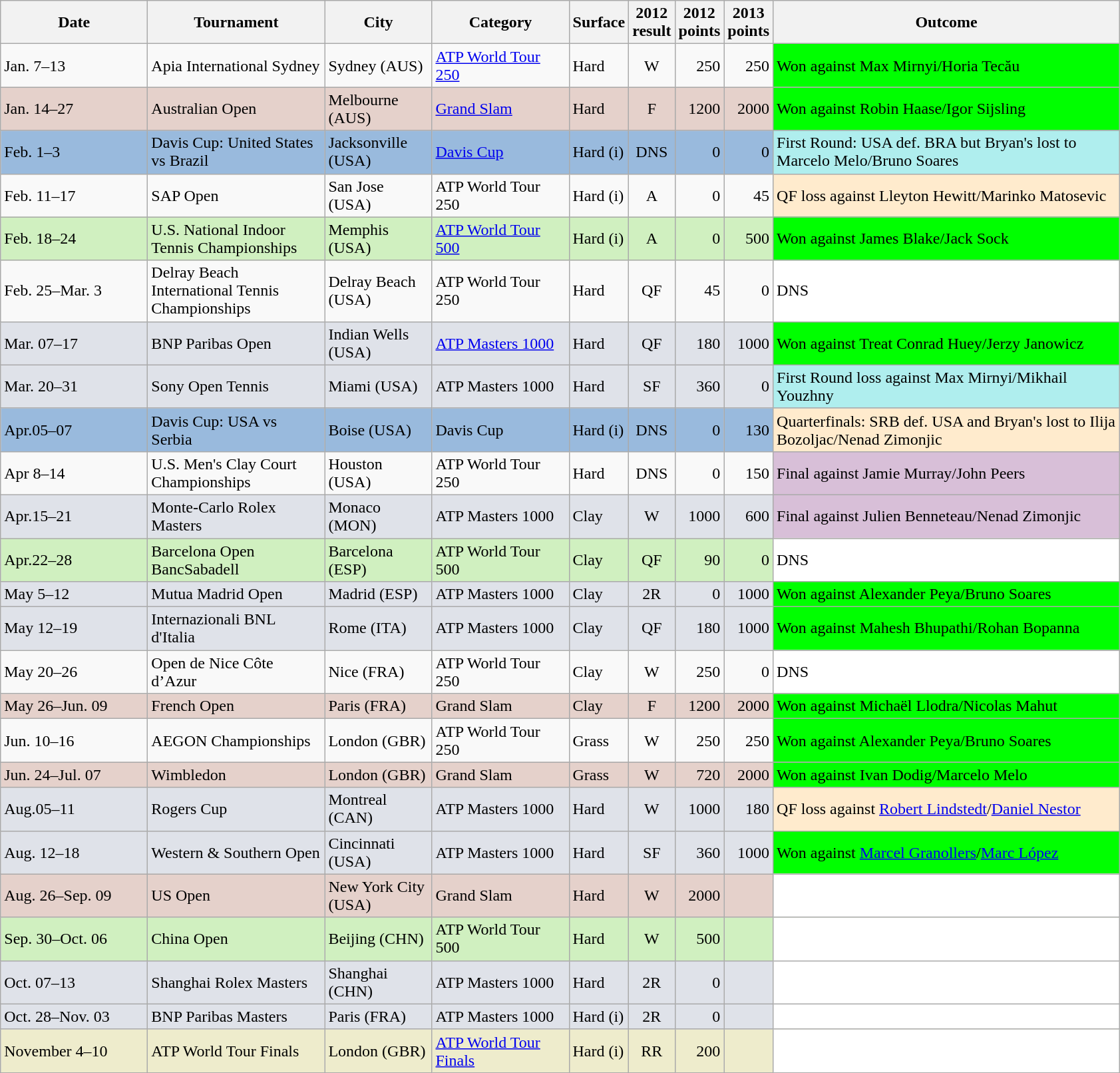<table class="wikitable">
<tr>
<th width=140>Date</th>
<th width=170>Tournament</th>
<th width=100>City</th>
<th width=130>Category</th>
<th width=40>Surface</th>
<th width=35>2012 result</th>
<th width=35>2012 points</th>
<th width=35>2013 points</th>
<th width=340>Outcome</th>
</tr>
<tr>
<td>Jan. 7–13</td>
<td>Apia International Sydney</td>
<td>Sydney (AUS)</td>
<td><a href='#'>ATP World Tour 250</a></td>
<td>Hard</td>
<td align=center>W</td>
<td align=right>250</td>
<td align=right>250</td>
<td style="background:lime;">Won against Max Mirnyi/Horia Tecău</td>
</tr>
<tr style="background:#e5d1cb;">
<td>Jan. 14–27</td>
<td>Australian Open</td>
<td>Melbourne (AUS)</td>
<td><a href='#'>Grand Slam</a></td>
<td>Hard</td>
<td align=center>F</td>
<td align=right>1200</td>
<td align=right>2000</td>
<td style="background:lime;">Won against Robin Haase/Igor Sijsling</td>
</tr>
<tr style="background:#99badd;">
<td>Feb. 1–3</td>
<td>Davis Cup: United States vs Brazil</td>
<td>Jacksonville (USA)</td>
<td><a href='#'>Davis Cup</a></td>
<td>Hard (i)</td>
<td align=center>DNS</td>
<td align=right>0</td>
<td align=right>0</td>
<td style="background:#afeeee;">First Round: USA def. BRA but Bryan's lost to Marcelo Melo/Bruno Soares</td>
</tr>
<tr>
<td>Feb. 11–17</td>
<td>SAP Open</td>
<td>San Jose (USA)</td>
<td>ATP World Tour 250</td>
<td>Hard (i)</td>
<td align=center>A</td>
<td align=right>0</td>
<td align=right>45</td>
<td style="background:#ffebcd;">QF loss against Lleyton Hewitt/Marinko Matosevic</td>
</tr>
<tr style="background:#d0f0c0;">
<td>Feb. 18–24</td>
<td>U.S. National Indoor Tennis Championships</td>
<td>Memphis (USA)</td>
<td><a href='#'>ATP World Tour 500</a></td>
<td>Hard (i)</td>
<td align=center>A</td>
<td align=right>0</td>
<td align=right>500</td>
<td style="background:lime;">Won against James Blake/Jack Sock</td>
</tr>
<tr>
<td>Feb. 25–Mar. 3</td>
<td>Delray Beach International Tennis Championships</td>
<td>Delray Beach (USA)</td>
<td>ATP World Tour 250</td>
<td>Hard</td>
<td align=center>QF</td>
<td align=right>45</td>
<td align=right>0</td>
<td style="background:white;">DNS</td>
</tr>
<tr style="background:#dfe2e9;">
<td>Mar. 07–17</td>
<td>BNP Paribas Open</td>
<td>Indian Wells (USA)</td>
<td><a href='#'>ATP Masters 1000</a></td>
<td>Hard</td>
<td align=center>QF</td>
<td align=right>180</td>
<td align=right>1000</td>
<td style="background:lime;">Won against Treat Conrad Huey/Jerzy Janowicz</td>
</tr>
<tr style="background:#dfe2e9;">
<td>Mar. 20–31</td>
<td>Sony Open Tennis</td>
<td>Miami (USA)</td>
<td>ATP Masters 1000</td>
<td>Hard</td>
<td align=center>SF</td>
<td align=right>360</td>
<td align=right>0</td>
<td style="background:#afeeee;">First Round loss against Max Mirnyi/Mikhail Youzhny</td>
</tr>
<tr style="background:#99badd;">
<td>Apr.05–07</td>
<td>Davis Cup: USA vs Serbia</td>
<td>Boise (USA)</td>
<td>Davis Cup</td>
<td>Hard (i)</td>
<td align=center>DNS</td>
<td align=right>0</td>
<td align=right>130</td>
<td style="background:#ffebcd;">Quarterfinals: SRB def. USA and Bryan's lost to Ilija Bozoljac/Nenad Zimonjic</td>
</tr>
<tr>
<td>Apr 8–14</td>
<td>U.S. Men's Clay Court Championships</td>
<td>Houston (USA)</td>
<td>ATP World Tour 250</td>
<td>Hard</td>
<td align=center>DNS</td>
<td align=right>0</td>
<td align=right>150</td>
<td style="background:thistle;">Final against Jamie Murray/John Peers</td>
</tr>
<tr style="background:#dfe2e9;">
<td>Apr.15–21</td>
<td>Monte-Carlo Rolex Masters</td>
<td>Monaco (MON)</td>
<td>ATP Masters 1000</td>
<td>Clay</td>
<td align=center>W</td>
<td align=right>1000</td>
<td align=right>600</td>
<td style="background:thistle;">Final against Julien Benneteau/Nenad Zimonjic</td>
</tr>
<tr style="background:#d0f0c0;">
<td>Apr.22–28</td>
<td>Barcelona Open BancSabadell</td>
<td>Barcelona (ESP)</td>
<td>ATP World Tour 500</td>
<td>Clay</td>
<td align=center>QF</td>
<td align=right>90</td>
<td align=right>0</td>
<td style="background:white;">DNS</td>
</tr>
<tr style="background:#dfe2e9;">
<td>May 5–12</td>
<td>Mutua Madrid Open</td>
<td>Madrid (ESP)</td>
<td>ATP Masters 1000</td>
<td>Clay</td>
<td align=center>2R</td>
<td align=right>0</td>
<td align=right>1000</td>
<td style="background:lime">Won against Alexander Peya/Bruno Soares</td>
</tr>
<tr style="background:#dfe2e9;">
<td>May 12–19</td>
<td>Internazionali BNL d'Italia</td>
<td>Rome (ITA)</td>
<td>ATP Masters 1000</td>
<td>Clay</td>
<td align=center>QF</td>
<td align=right>180</td>
<td align=right>1000</td>
<td style="background:lime">Won against Mahesh Bhupathi/Rohan Bopanna</td>
</tr>
<tr>
<td>May 20–26</td>
<td>Open de Nice Côte d’Azur</td>
<td>Nice (FRA)</td>
<td>ATP World Tour 250</td>
<td>Clay</td>
<td align=center>W</td>
<td align=right>250</td>
<td align=right>0</td>
<td style="background:white;">DNS</td>
</tr>
<tr style="background:#e5d1cb;">
<td>May 26–Jun. 09</td>
<td>French Open</td>
<td>Paris (FRA)</td>
<td>Grand Slam</td>
<td>Clay</td>
<td align=center>F</td>
<td align=right>1200</td>
<td align=right>2000</td>
<td style="background:lime;">Won against Michaël Llodra/Nicolas Mahut</td>
</tr>
<tr>
<td>Jun. 10–16</td>
<td>AEGON Championships</td>
<td>London (GBR)</td>
<td>ATP World Tour 250</td>
<td>Grass</td>
<td align=center>W</td>
<td align=right>250</td>
<td align=right>250</td>
<td style="background:lime">Won against Alexander Peya/Bruno Soares</td>
</tr>
<tr style="background:#e5d1cb;">
<td>Jun. 24–Jul. 07</td>
<td>Wimbledon</td>
<td>London (GBR)</td>
<td>Grand Slam</td>
<td>Grass</td>
<td align=center>W</td>
<td align=right>720</td>
<td align=right>2000</td>
<td style="background:lime;">Won against Ivan Dodig/Marcelo Melo</td>
</tr>
<tr style="background:#dfe2e9;">
<td>Aug.05–11</td>
<td>Rogers Cup</td>
<td>Montreal (CAN)</td>
<td>ATP Masters 1000</td>
<td>Hard</td>
<td align=center>W</td>
<td align=right>1000</td>
<td align=right>180 </td>
<td style="background:#ffebcd;">QF loss against <a href='#'>Robert Lindstedt</a>/<a href='#'>Daniel Nestor</a></td>
</tr>
<tr style="background:#dfe2e9;">
<td>Aug. 12–18</td>
<td>Western & Southern Open</td>
<td>Cincinnati (USA)</td>
<td>ATP Masters 1000</td>
<td>Hard</td>
<td align=center>SF</td>
<td align=right>360</td>
<td align=right>1000</td>
<td style="background:lime;">Won against <a href='#'>Marcel Granollers</a>/<a href='#'>Marc López</a></td>
</tr>
<tr style="background:#e5d1cb;">
<td>Aug. 26–Sep. 09</td>
<td>US Open</td>
<td>New York City (USA)</td>
<td>Grand Slam</td>
<td>Hard</td>
<td align=center>W</td>
<td align=right>2000</td>
<td align=right></td>
<td style="background:white;"></td>
</tr>
<tr style="background:#d0f0c0;">
<td>Sep. 30–Oct. 06</td>
<td>China Open</td>
<td>Beijing (CHN)</td>
<td>ATP World Tour 500</td>
<td>Hard</td>
<td align=center>W</td>
<td align=right>500</td>
<td align=right></td>
<td style="background:white;"></td>
</tr>
<tr style="background:#dfe2e9;">
<td>Oct. 07–13</td>
<td>Shanghai Rolex Masters</td>
<td>Shanghai (CHN)</td>
<td>ATP Masters 1000</td>
<td>Hard</td>
<td align=center>2R</td>
<td align=right>0</td>
<td align=right></td>
<td style="background:white;"></td>
</tr>
<tr style="background:#dfe2e9;">
<td>Oct. 28–Nov. 03</td>
<td>BNP Paribas Masters</td>
<td>Paris (FRA)</td>
<td>ATP Masters 1000</td>
<td>Hard (i)</td>
<td align=center>2R</td>
<td align=right>0</td>
<td align=right></td>
<td style="background:white;"></td>
</tr>
<tr style="background:#eeeccc;">
<td>November 4–10</td>
<td>ATP World Tour Finals</td>
<td>London (GBR)</td>
<td><a href='#'>ATP World Tour Finals</a></td>
<td>Hard (i)</td>
<td align=center>RR</td>
<td align=right>200</td>
<td align=right></td>
<td style="background:white;"></td>
</tr>
</table>
